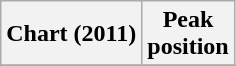<table class="wikitable sortable">
<tr>
<th scope="col">Chart (2011)</th>
<th scope="col">Peak<br>position</th>
</tr>
<tr>
</tr>
</table>
